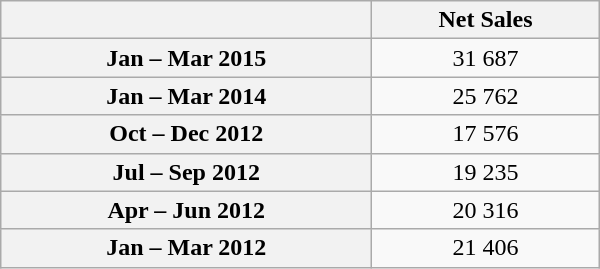<table class="wikitable sortable" style="text-align:center; width:400px; height:150px;">
<tr>
<th></th>
<th>Net Sales</th>
</tr>
<tr>
<th scope="row">Jan – Mar 2015</th>
<td>31 687</td>
</tr>
<tr>
<th scope="row">Jan – Mar 2014</th>
<td>25 762<br></td>
</tr>
<tr>
<th scope="row">Oct – Dec 2012</th>
<td>17 576</td>
</tr>
<tr>
<th scope="row">Jul – Sep 2012</th>
<td>19 235</td>
</tr>
<tr>
<th scope="row">Apr – Jun 2012</th>
<td>20 316</td>
</tr>
<tr>
<th scope="row">Jan – Mar 2012</th>
<td>21 406</td>
</tr>
</table>
